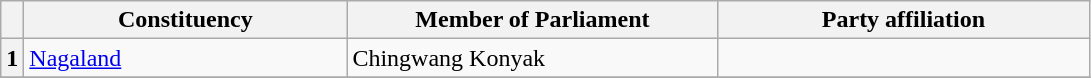<table class="wikitable sortable">
<tr style="text-align:center;">
<th></th>
<th style="width:13em">Constituency</th>
<th style="width:15em">Member of Parliament</th>
<th colspan="2" style="width:15em">Party affiliation</th>
</tr>
<tr>
<th>1</th>
<td><a href='#'>Nagaland</a></td>
<td>Chingwang Konyak</td>
<td></td>
</tr>
<tr>
</tr>
</table>
